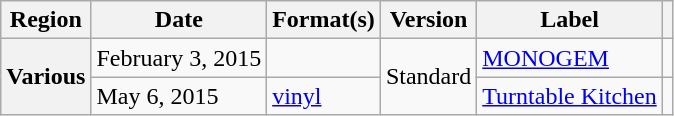<table class="wikitable plainrowheaders">
<tr>
<th scope="col">Region</th>
<th scope="col">Date</th>
<th scope="col">Format(s)</th>
<th scope="col">Version</th>
<th scope="col">Label</th>
<th scope="col"></th>
</tr>
<tr>
<th rowspan="2" scope="row">Various</th>
<td>February 3, 2015</td>
<td></td>
<td rowspan="2">Standard</td>
<td><a href='#'>MONOGEM</a></td>
<td align="center"></td>
</tr>
<tr>
<td>May 6, 2015</td>
<td><a href='#'>vinyl</a></td>
<td><a href='#'>Turntable Kitchen</a></td>
<td align="center"></td>
</tr>
</table>
